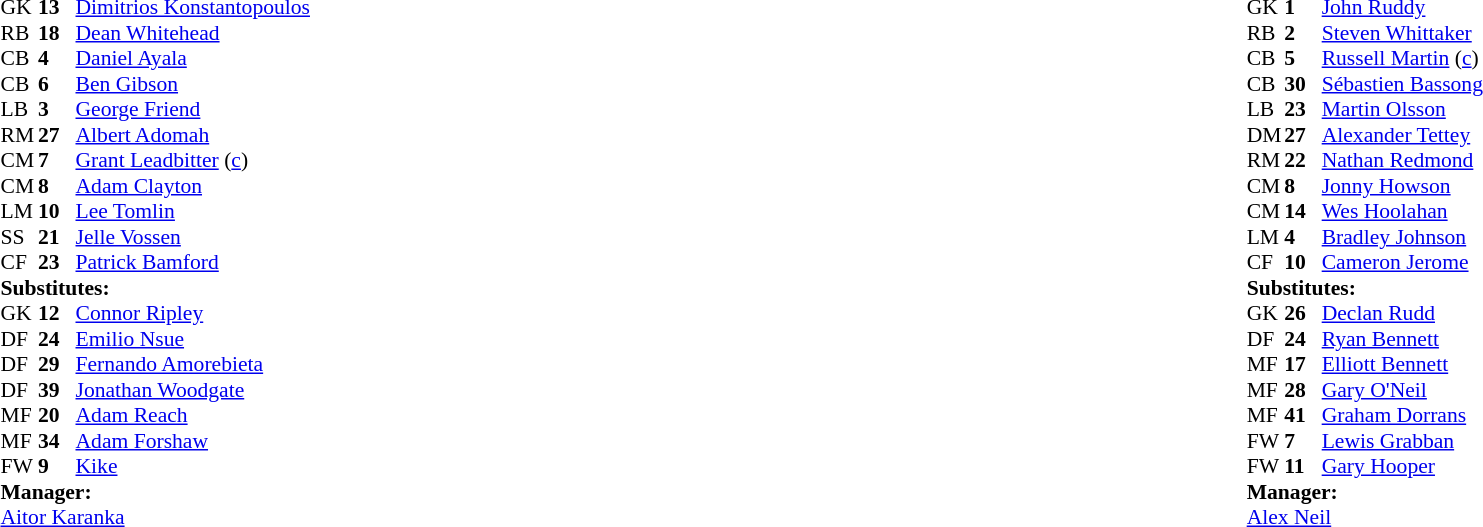<table style="width:100%;">
<tr>
<td style="vertical-align:top; width:40%;"><br><table style="font-size: 90%" cellspacing="0" cellpadding="0">
<tr>
<td colspan="4"></td>
</tr>
<tr>
<th width=25></th>
<th width=25></th>
</tr>
<tr>
<td>GK</td>
<td><strong>13</strong></td>
<td><a href='#'>Dimitrios Konstantopoulos</a></td>
</tr>
<tr>
<td>RB</td>
<td><strong>18</strong></td>
<td><a href='#'>Dean Whitehead</a></td>
<td></td>
<td></td>
</tr>
<tr>
<td>CB</td>
<td><strong>4</strong></td>
<td><a href='#'>Daniel Ayala</a></td>
</tr>
<tr>
<td>CB</td>
<td><strong>6</strong></td>
<td><a href='#'>Ben Gibson</a></td>
</tr>
<tr>
<td>LB</td>
<td><strong>3</strong></td>
<td><a href='#'>George Friend</a></td>
</tr>
<tr>
<td>RM</td>
<td><strong>27</strong></td>
<td><a href='#'>Albert Adomah</a></td>
</tr>
<tr>
<td>CM</td>
<td><strong>7</strong></td>
<td><a href='#'>Grant Leadbitter</a> (<a href='#'>c</a>)</td>
</tr>
<tr>
<td>CM</td>
<td><strong>8</strong></td>
<td><a href='#'>Adam Clayton</a></td>
</tr>
<tr>
<td>LM</td>
<td><strong>10</strong></td>
<td><a href='#'>Lee Tomlin</a></td>
</tr>
<tr>
<td>SS</td>
<td><strong>21</strong></td>
<td><a href='#'>Jelle Vossen</a></td>
<td></td>
<td></td>
</tr>
<tr>
<td>CF</td>
<td><strong>23</strong></td>
<td><a href='#'>Patrick Bamford</a></td>
</tr>
<tr>
<td colspan=4><strong>Substitutes:</strong></td>
</tr>
<tr>
<td>GK</td>
<td><strong>12</strong></td>
<td><a href='#'>Connor Ripley</a></td>
</tr>
<tr>
<td>DF</td>
<td><strong>24</strong></td>
<td><a href='#'>Emilio Nsue</a></td>
<td></td>
<td></td>
</tr>
<tr>
<td>DF</td>
<td><strong>29</strong></td>
<td><a href='#'>Fernando Amorebieta</a></td>
</tr>
<tr>
<td>DF</td>
<td><strong>39</strong></td>
<td><a href='#'>Jonathan Woodgate</a></td>
</tr>
<tr>
<td>MF</td>
<td><strong>20</strong></td>
<td><a href='#'>Adam Reach</a></td>
</tr>
<tr>
<td>MF</td>
<td><strong>34</strong></td>
<td><a href='#'>Adam Forshaw</a></td>
</tr>
<tr>
<td>FW</td>
<td><strong>9</strong></td>
<td><a href='#'>Kike</a></td>
<td></td>
<td></td>
</tr>
<tr>
<td colspan=4><strong>Manager:</strong></td>
</tr>
<tr>
<td colspan="4"><a href='#'>Aitor Karanka</a></td>
</tr>
</table>
</td>
<td style="vertical-align:top; width:50%;"><br><table cellspacing="0" cellpadding="0" style="font-size:90%; margin:auto;">
<tr>
<td colspan="4"></td>
</tr>
<tr>
<th width=25></th>
<th width=25></th>
</tr>
<tr>
<td>GK</td>
<td><strong>1</strong></td>
<td><a href='#'>John Ruddy</a></td>
</tr>
<tr>
<td>RB</td>
<td><strong>2</strong></td>
<td><a href='#'>Steven Whittaker</a></td>
</tr>
<tr>
<td>CB</td>
<td><strong>5</strong></td>
<td><a href='#'>Russell Martin</a> (<a href='#'>c</a>)</td>
</tr>
<tr>
<td>CB</td>
<td><strong>30</strong></td>
<td><a href='#'>Sébastien Bassong</a></td>
</tr>
<tr>
<td>LB</td>
<td><strong>23</strong></td>
<td><a href='#'>Martin Olsson</a></td>
</tr>
<tr>
<td>DM</td>
<td><strong>27</strong></td>
<td><a href='#'>Alexander Tettey</a></td>
</tr>
<tr>
<td>RM</td>
<td><strong>22</strong></td>
<td><a href='#'>Nathan Redmond</a></td>
<td></td>
<td></td>
</tr>
<tr>
<td>CM</td>
<td><strong>8</strong></td>
<td><a href='#'>Jonny Howson</a></td>
<td></td>
</tr>
<tr>
<td>CM</td>
<td><strong>14</strong></td>
<td><a href='#'>Wes Hoolahan</a></td>
<td></td>
<td></td>
</tr>
<tr>
<td>LM</td>
<td><strong>4</strong></td>
<td><a href='#'>Bradley Johnson</a></td>
</tr>
<tr>
<td>CF</td>
<td><strong>10</strong></td>
<td><a href='#'>Cameron Jerome</a></td>
<td></td>
<td></td>
</tr>
<tr>
<td colspan=4><strong>Substitutes:</strong></td>
</tr>
<tr>
<td>GK</td>
<td><strong>26</strong></td>
<td><a href='#'>Declan Rudd</a></td>
</tr>
<tr>
<td>DF</td>
<td><strong>24</strong></td>
<td><a href='#'>Ryan Bennett</a></td>
</tr>
<tr>
<td>MF</td>
<td><strong>17</strong></td>
<td><a href='#'>Elliott Bennett</a></td>
</tr>
<tr>
<td>MF</td>
<td><strong>28</strong></td>
<td><a href='#'>Gary O'Neil</a></td>
<td></td>
<td></td>
</tr>
<tr>
<td>MF</td>
<td><strong>41</strong></td>
<td><a href='#'>Graham Dorrans</a></td>
<td></td>
<td></td>
</tr>
<tr>
<td>FW</td>
<td><strong>7</strong></td>
<td><a href='#'>Lewis Grabban</a></td>
<td></td>
<td></td>
</tr>
<tr>
<td>FW</td>
<td><strong>11</strong></td>
<td><a href='#'>Gary Hooper</a></td>
</tr>
<tr>
<td colspan=4><strong>Manager:</strong></td>
</tr>
<tr>
<td colspan="4"><a href='#'>Alex Neil</a></td>
</tr>
</table>
</td>
</tr>
</table>
